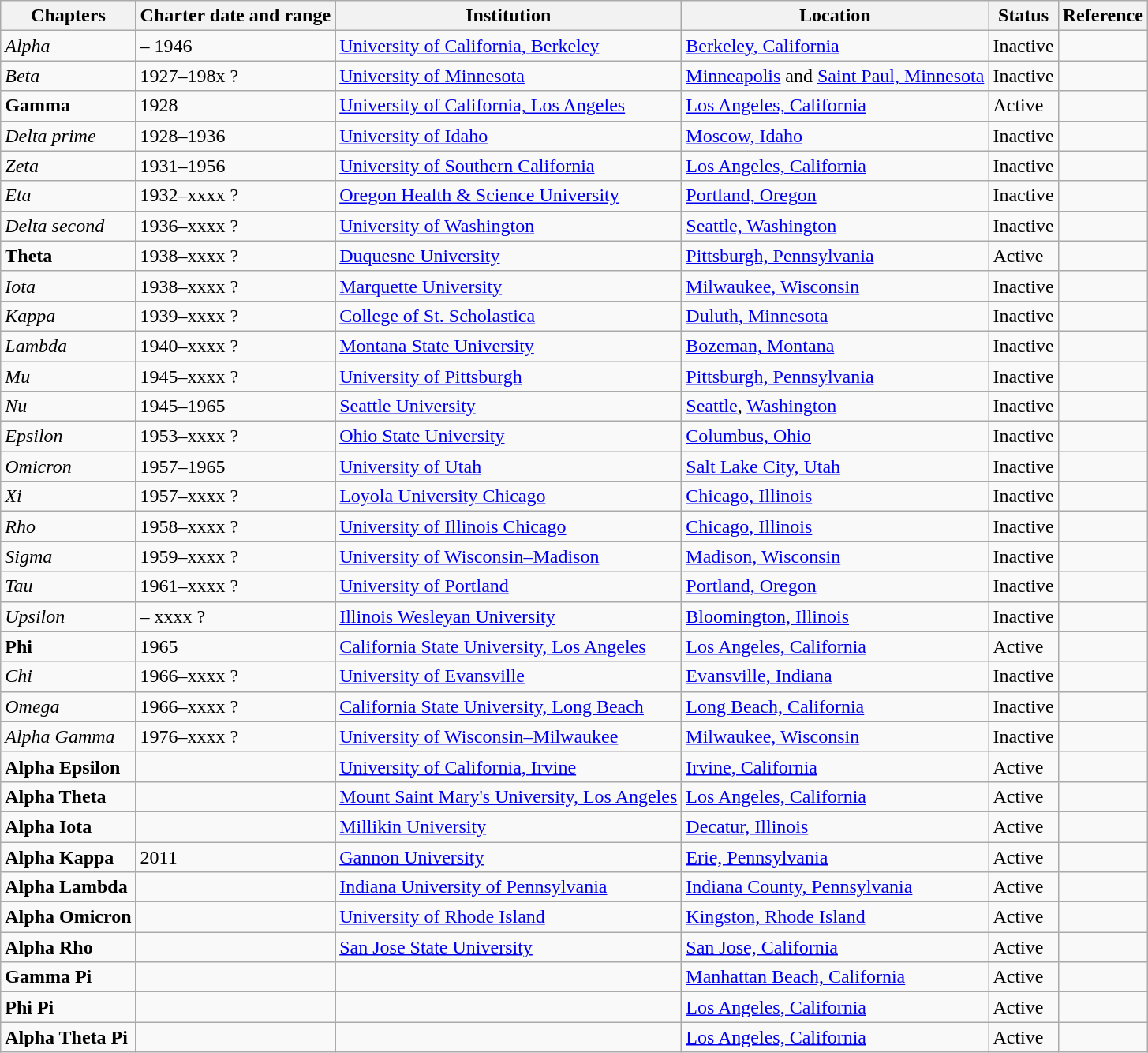<table class="wikitable sortable">
<tr>
<th>Chapters</th>
<th>Charter date and range</th>
<th>Institution</th>
<th>Location</th>
<th>Status</th>
<th>Reference</th>
</tr>
<tr>
<td><em>Alpha</em></td>
<td> – 1946</td>
<td><a href='#'>University of California, Berkeley</a></td>
<td><a href='#'>Berkeley, California</a></td>
<td>Inactive</td>
<td></td>
</tr>
<tr>
<td><em>Beta</em></td>
<td>1927–198x ?</td>
<td><a href='#'>University of Minnesota</a></td>
<td><a href='#'>Minneapolis</a> and <a href='#'>Saint Paul, Minnesota</a></td>
<td>Inactive</td>
<td></td>
</tr>
<tr>
<td><strong>Gamma</strong></td>
<td>1928</td>
<td><a href='#'>University of California, Los Angeles</a></td>
<td><a href='#'>Los Angeles, California</a></td>
<td>Active</td>
<td></td>
</tr>
<tr>
<td><em>Delta prime</em></td>
<td>1928–1936</td>
<td><a href='#'>University of Idaho</a></td>
<td><a href='#'>Moscow, Idaho</a></td>
<td>Inactive</td>
<td></td>
</tr>
<tr>
<td><em>Zeta</em></td>
<td>1931–1956</td>
<td><a href='#'>University of Southern California</a></td>
<td><a href='#'>Los Angeles, California</a></td>
<td>Inactive</td>
<td></td>
</tr>
<tr>
<td><em>Eta</em></td>
<td>1932–xxxx ?</td>
<td><a href='#'>Oregon Health & Science University</a></td>
<td><a href='#'>Portland, Oregon</a></td>
<td>Inactive</td>
<td></td>
</tr>
<tr>
<td><em>Delta second</em></td>
<td>1936–xxxx ?</td>
<td><a href='#'>University of Washington</a></td>
<td><a href='#'>Seattle, Washington</a></td>
<td>Inactive</td>
<td></td>
</tr>
<tr>
<td><strong>Theta</strong></td>
<td>1938–xxxx ?</td>
<td><a href='#'>Duquesne University</a></td>
<td><a href='#'>Pittsburgh, Pennsylvania</a></td>
<td>Active</td>
<td></td>
</tr>
<tr>
<td><em>Iota</em></td>
<td>1938–xxxx ?</td>
<td><a href='#'>Marquette University</a></td>
<td><a href='#'>Milwaukee, Wisconsin</a></td>
<td>Inactive</td>
<td></td>
</tr>
<tr>
<td><em>Kappa</em></td>
<td>1939–xxxx ?</td>
<td><a href='#'>College of St. Scholastica</a></td>
<td><a href='#'>Duluth, Minnesota</a></td>
<td>Inactive</td>
<td></td>
</tr>
<tr>
<td><em>Lambda</em></td>
<td>1940–xxxx ?</td>
<td><a href='#'>Montana State University</a></td>
<td><a href='#'>Bozeman, Montana</a></td>
<td>Inactive</td>
<td></td>
</tr>
<tr>
<td><em>Mu</em></td>
<td>1945–xxxx ?</td>
<td><a href='#'>University of Pittsburgh</a></td>
<td><a href='#'>Pittsburgh, Pennsylvania</a></td>
<td>Inactive</td>
<td></td>
</tr>
<tr>
<td><em>Nu</em></td>
<td>1945–1965</td>
<td><a href='#'>Seattle University</a></td>
<td><a href='#'>Seattle</a>, <a href='#'>Washington</a></td>
<td>Inactive</td>
<td></td>
</tr>
<tr>
<td><em>Epsilon</em></td>
<td>1953–xxxx ?</td>
<td><a href='#'>Ohio State University</a></td>
<td><a href='#'>Columbus, Ohio</a></td>
<td>Inactive</td>
<td></td>
</tr>
<tr>
<td><em>Omicron</em></td>
<td>1957–1965</td>
<td><a href='#'>University of Utah</a></td>
<td><a href='#'>Salt Lake City, Utah</a></td>
<td>Inactive</td>
<td></td>
</tr>
<tr>
<td><em>Xi</em></td>
<td>1957–xxxx ?</td>
<td><a href='#'>Loyola University Chicago</a></td>
<td><a href='#'>Chicago, Illinois</a></td>
<td>Inactive</td>
<td></td>
</tr>
<tr>
<td><em>Rho</em></td>
<td>1958–xxxx ?</td>
<td><a href='#'>University of Illinois Chicago</a></td>
<td><a href='#'>Chicago, Illinois</a></td>
<td>Inactive</td>
<td></td>
</tr>
<tr>
<td><em>Sigma</em></td>
<td>1959–xxxx ?</td>
<td><a href='#'>University of Wisconsin–Madison</a></td>
<td><a href='#'>Madison, Wisconsin</a></td>
<td>Inactive</td>
<td></td>
</tr>
<tr>
<td><em>Tau</em></td>
<td>1961–xxxx ?</td>
<td><a href='#'>University of Portland</a></td>
<td><a href='#'>Portland, Oregon</a></td>
<td>Inactive</td>
<td></td>
</tr>
<tr>
<td><em>Upsilon</em></td>
<td> – xxxx ?</td>
<td><a href='#'>Illinois Wesleyan University</a></td>
<td><a href='#'>Bloomington, Illinois</a></td>
<td>Inactive</td>
<td></td>
</tr>
<tr>
<td><strong>Phi</strong></td>
<td>1965</td>
<td><a href='#'>California State University, Los Angeles</a></td>
<td><a href='#'>Los Angeles, California</a></td>
<td>Active</td>
<td></td>
</tr>
<tr>
<td><em>Chi</em></td>
<td>1966–xxxx ?</td>
<td><a href='#'>University of Evansville</a></td>
<td><a href='#'>Evansville, Indiana</a></td>
<td>Inactive</td>
<td></td>
</tr>
<tr>
<td><em>Omega</em></td>
<td>1966–xxxx ?</td>
<td><a href='#'>California State University, Long Beach</a></td>
<td><a href='#'>Long Beach, California</a></td>
<td>Inactive</td>
<td></td>
</tr>
<tr>
<td><em>Alpha Gamma</em></td>
<td>1976–xxxx ?</td>
<td><a href='#'>University of Wisconsin–Milwaukee</a></td>
<td><a href='#'>Milwaukee, Wisconsin</a></td>
<td>Inactive</td>
<td></td>
</tr>
<tr>
<td><strong>Alpha Epsilon</strong></td>
<td></td>
<td><a href='#'>University of California, Irvine</a></td>
<td><a href='#'>Irvine, California</a></td>
<td>Active</td>
<td></td>
</tr>
<tr>
<td><strong>Alpha Theta</strong></td>
<td></td>
<td><a href='#'>Mount Saint Mary's University, Los Angeles</a></td>
<td><a href='#'>Los Angeles, California</a></td>
<td>Active</td>
<td></td>
</tr>
<tr>
<td><strong>Alpha Iota</strong></td>
<td></td>
<td><a href='#'>Millikin University</a></td>
<td><a href='#'>Decatur, Illinois</a></td>
<td>Active</td>
<td></td>
</tr>
<tr>
<td><strong>Alpha Kappa</strong></td>
<td>2011</td>
<td><a href='#'>Gannon University</a></td>
<td><a href='#'>Erie, Pennsylvania</a></td>
<td>Active</td>
<td></td>
</tr>
<tr>
<td><strong>Alpha Lambda</strong></td>
<td></td>
<td><a href='#'>Indiana University of Pennsylvania</a></td>
<td><a href='#'>Indiana County, Pennsylvania</a></td>
<td>Active</td>
<td></td>
</tr>
<tr>
<td><strong>Alpha Omicron</strong></td>
<td></td>
<td><a href='#'>University of Rhode Island</a></td>
<td><a href='#'>Kingston, Rhode Island</a></td>
<td>Active</td>
<td></td>
</tr>
<tr>
<td><strong>Alpha Rho</strong></td>
<td></td>
<td><a href='#'>San Jose State University</a></td>
<td><a href='#'>San Jose, California</a></td>
<td>Active</td>
<td></td>
</tr>
<tr>
<td><strong>Gamma Pi</strong></td>
<td></td>
<td></td>
<td><a href='#'>Manhattan Beach, California</a></td>
<td>Active</td>
<td></td>
</tr>
<tr>
<td><strong>Phi Pi</strong></td>
<td></td>
<td></td>
<td><a href='#'>Los Angeles, California</a></td>
<td>Active</td>
<td></td>
</tr>
<tr>
<td><strong>Alpha Theta Pi</strong></td>
<td></td>
<td></td>
<td><a href='#'>Los Angeles, California</a></td>
<td>Active</td>
<td></td>
</tr>
</table>
